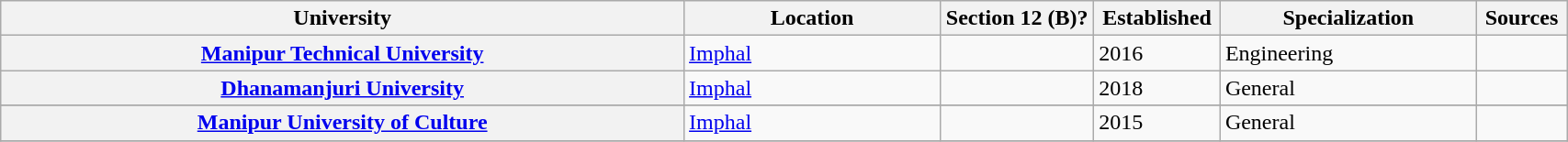<table class="wikitable sortable collapsible plainrowheaders" border="1" style="text-align:left; width:90%">
<tr>
<th scope="col" style="width: 40%;">University</th>
<th scope="col" style="width: 15%;">Location</th>
<th scope="col" style="width: 9%;">Section 12 (B)?</th>
<th scope="col" style="width: 5%;">Established</th>
<th scope="col" style="width: 15%;">Specialization</th>
<th scope="col" style="width: 5%;" class="unsortable">Sources</th>
</tr>
<tr>
<th scope="row"><a href='#'>Manipur Technical University</a></th>
<td><a href='#'>Imphal</a></td>
<td></td>
<td>2016</td>
<td>Engineering</td>
<td></td>
</tr>
<tr>
<th scope="row"><a href='#'>Dhanamanjuri University</a></th>
<td><a href='#'>Imphal</a></td>
<td></td>
<td>2018</td>
<td>General</td>
<td></td>
</tr>
<tr>
</tr>
<tr>
<th scope="row"><a href='#'>Manipur University of Culture</a></th>
<td><a href='#'>Imphal</a></td>
<td></td>
<td>2015</td>
<td>General</td>
<td></td>
</tr>
<tr>
</tr>
</table>
